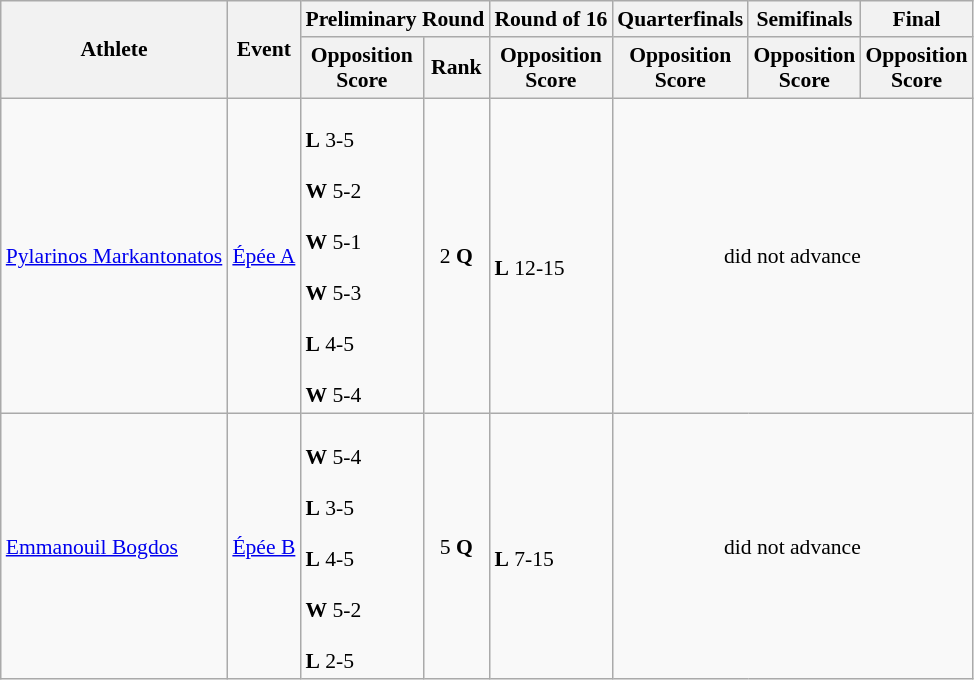<table class=wikitable style="font-size:90%">
<tr>
<th rowspan="2">Athlete</th>
<th rowspan="2">Event</th>
<th colspan="2">Preliminary Round</th>
<th>Round of 16</th>
<th>Quarterfinals</th>
<th>Semifinals</th>
<th>Final</th>
</tr>
<tr>
<th>Opposition <br>Score</th>
<th>Rank</th>
<th>Opposition <br>Score</th>
<th>Opposition <br>Score</th>
<th>Opposition <br>Score</th>
<th>Opposition <br>Score</th>
</tr>
<tr>
<td><a href='#'>Pylarinos Markantonatos</a></td>
<td><a href='#'>Épée A</a></td>
<td><br><strong>L</strong> 3-5<br><br><strong>W</strong> 5-2<br><br><strong>W</strong> 5-1<br><br><strong>W</strong> 5-3<br><br><strong>L</strong> 4-5<br><br><strong>W</strong> 5-4</td>
<td align=center>2 <strong>Q</strong></td>
<td><br><strong>L</strong> 12-15</td>
<td align=center colspan="3">did not advance</td>
</tr>
<tr>
<td><a href='#'>Emmanouil Bogdos</a></td>
<td><a href='#'>Épée B</a></td>
<td><br><strong>W</strong> 5-4<br><br><strong>L</strong> 3-5<br><br><strong>L</strong> 4-5<br><br><strong>W</strong> 5-2<br><br><strong>L</strong> 2-5</td>
<td align=center>5 <strong>Q</strong></td>
<td><br><strong>L</strong> 7-15</td>
<td align=center colspan="3">did not advance</td>
</tr>
</table>
